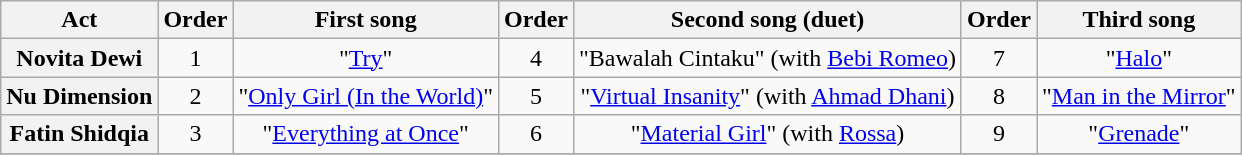<table class="wikitable plainrowheaders" style="text-align:center;">
<tr>
<th scope="col">Act</th>
<th scope="col">Order</th>
<th scope="col">First song</th>
<th scope="col">Order</th>
<th scope="col">Second song (duet)</th>
<th scope="col">Order</th>
<th scope="col">Third song</th>
</tr>
<tr>
<th scope="row">Novita Dewi</th>
<td>1</td>
<td>"<a href='#'>Try</a>"</td>
<td>4</td>
<td>"Bawalah Cintaku" (with <a href='#'>Bebi Romeo</a>)</td>
<td>7</td>
<td>"<a href='#'>Halo</a>"</td>
</tr>
<tr>
<th scope="row">Nu Dimension</th>
<td>2</td>
<td>"<a href='#'>Only Girl (In the World)</a>"</td>
<td>5</td>
<td>"<a href='#'>Virtual Insanity</a>" (with <a href='#'>Ahmad Dhani</a>)</td>
<td>8</td>
<td>"<a href='#'>Man in the Mirror</a>"</td>
</tr>
<tr>
<th scope="row">Fatin Shidqia</th>
<td>3</td>
<td>"<a href='#'>Everything at Once</a>"</td>
<td>6</td>
<td>"<a href='#'>Material Girl</a>" (with <a href='#'>Rossa</a>)</td>
<td>9</td>
<td>"<a href='#'>Grenade</a>"</td>
</tr>
<tr>
</tr>
</table>
